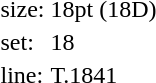<table style="margin-left:40px;">
<tr>
<td>size:</td>
<td>18pt (18D)</td>
</tr>
<tr>
<td>set:</td>
<td>18</td>
</tr>
<tr>
<td>line:</td>
<td>T.1841</td>
</tr>
</table>
